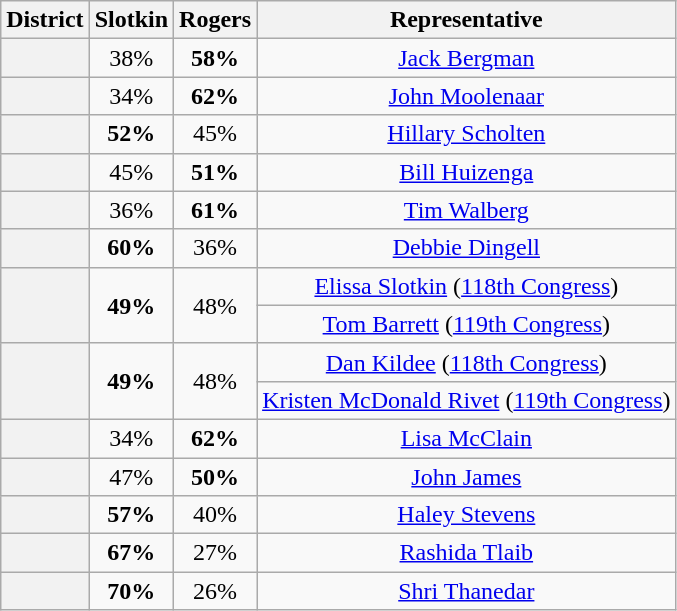<table class=wikitable>
<tr>
<th>District</th>
<th>Slotkin</th>
<th>Rogers</th>
<th>Representative</th>
</tr>
<tr align=center>
<th></th>
<td>38%</td>
<td><strong>58%</strong></td>
<td><a href='#'>Jack Bergman</a></td>
</tr>
<tr align=center>
<th></th>
<td>34%</td>
<td><strong>62%</strong></td>
<td><a href='#'>John Moolenaar</a></td>
</tr>
<tr align=center>
<th></th>
<td><strong>52%</strong></td>
<td>45%</td>
<td><a href='#'>Hillary Scholten</a></td>
</tr>
<tr align=center>
<th></th>
<td>45%</td>
<td><strong>51%</strong></td>
<td><a href='#'>Bill Huizenga</a></td>
</tr>
<tr align=center>
<th></th>
<td>36%</td>
<td><strong>61%</strong></td>
<td><a href='#'>Tim Walberg</a></td>
</tr>
<tr align=center>
<th></th>
<td><strong>60%</strong></td>
<td>36%</td>
<td><a href='#'>Debbie Dingell</a></td>
</tr>
<tr align=center>
<th rowspan=2 ></th>
<td rowspan=2><strong>49%</strong></td>
<td rowspan=2>48%</td>
<td><a href='#'>Elissa Slotkin</a> (<a href='#'>118th Congress</a>)</td>
</tr>
<tr align=center>
<td><a href='#'>Tom Barrett</a> (<a href='#'>119th Congress</a>)</td>
</tr>
<tr align=center>
<th rowspan=2 ></th>
<td rowspan=2><strong>49%</strong></td>
<td rowspan=2>48%</td>
<td><a href='#'>Dan Kildee</a> (<a href='#'>118th Congress</a>)</td>
</tr>
<tr align=center>
<td><a href='#'>Kristen McDonald Rivet</a> (<a href='#'>119th Congress</a>)</td>
</tr>
<tr align=center>
<th></th>
<td>34%</td>
<td><strong>62%</strong></td>
<td><a href='#'>Lisa McClain</a></td>
</tr>
<tr align=center>
<th></th>
<td>47%</td>
<td><strong>50%</strong></td>
<td><a href='#'>John James</a></td>
</tr>
<tr align=center>
<th></th>
<td><strong>57%</strong></td>
<td>40%</td>
<td><a href='#'>Haley Stevens</a></td>
</tr>
<tr align=center>
<th></th>
<td><strong>67%</strong></td>
<td>27%</td>
<td><a href='#'>Rashida Tlaib</a></td>
</tr>
<tr align=center>
<th></th>
<td><strong>70%</strong></td>
<td>26%</td>
<td><a href='#'>Shri Thanedar</a></td>
</tr>
</table>
